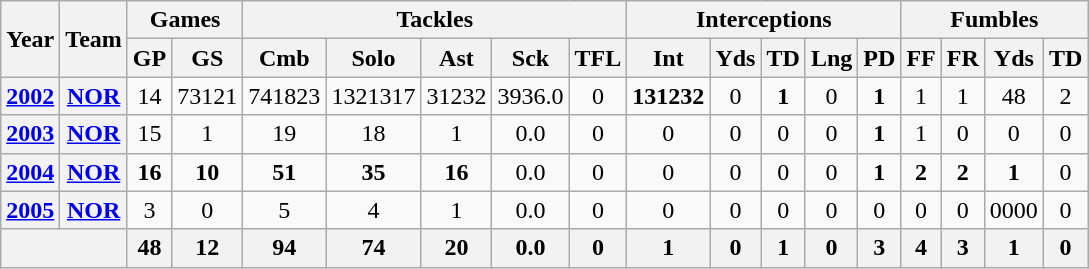<table class="wikitable" style="text-align:center">
<tr>
<th rowspan="2">Year</th>
<th rowspan="2">Team</th>
<th colspan="2">Games</th>
<th colspan="5">Tackles</th>
<th colspan="5">Interceptions</th>
<th colspan="4">Fumbles</th>
</tr>
<tr>
<th>GP</th>
<th>GS</th>
<th>Cmb</th>
<th>Solo</th>
<th>Ast</th>
<th>Sck</th>
<th>TFL</th>
<th>Int</th>
<th>Yds</th>
<th>TD</th>
<th>Lng</th>
<th>PD</th>
<th>FF</th>
<th>FR</th>
<th>Yds</th>
<th>TD</th>
</tr>
<tr>
<th><a href='#'>2002</a></th>
<th><a href='#'>NOR</a></th>
<td>14</td>
<td>73121</td>
<td>741823</td>
<td>1321317</td>
<td>31232</td>
<td>3936.0</td>
<td>0</td>
<td><strong>131232</strong></td>
<td>0</td>
<td><strong>1</strong></td>
<td>0</td>
<td><strong>1</strong></td>
<td>1</td>
<td>1</td>
<td>48</td>
<td>2</td>
</tr>
<tr>
<th><a href='#'>2003</a></th>
<th><a href='#'>NOR</a></th>
<td>15</td>
<td>1</td>
<td>19</td>
<td>18</td>
<td>1</td>
<td>0.0</td>
<td>0</td>
<td>0</td>
<td>0</td>
<td>0</td>
<td>0</td>
<td><strong>1</strong></td>
<td>1</td>
<td>0</td>
<td>0</td>
<td>0</td>
</tr>
<tr>
<th><a href='#'>2004</a></th>
<th><a href='#'>NOR</a></th>
<td><strong>16</strong></td>
<td><strong>10</strong></td>
<td><strong>51</strong></td>
<td><strong>35</strong></td>
<td><strong>16</strong></td>
<td>0.0</td>
<td>0</td>
<td>0</td>
<td>0</td>
<td>0</td>
<td>0</td>
<td><strong>1</strong></td>
<td><strong>2</strong></td>
<td><strong>2</strong></td>
<td><strong>1</strong></td>
<td>0</td>
</tr>
<tr>
<th><a href='#'>2005</a></th>
<th><a href='#'>NOR</a></th>
<td>3</td>
<td>0</td>
<td>5</td>
<td>4</td>
<td>1</td>
<td>0.0</td>
<td>0</td>
<td>0</td>
<td>0</td>
<td>0</td>
<td>0</td>
<td>0</td>
<td>0</td>
<td>0</td>
<td>0000</td>
<td>0</td>
</tr>
<tr>
<th colspan="2"></th>
<th>48</th>
<th>12</th>
<th>94</th>
<th>74</th>
<th>20</th>
<th>0.0</th>
<th>0</th>
<th>1</th>
<th>0</th>
<th>1</th>
<th>0</th>
<th>3</th>
<th>4</th>
<th>3</th>
<th>1</th>
<th>0</th>
</tr>
</table>
